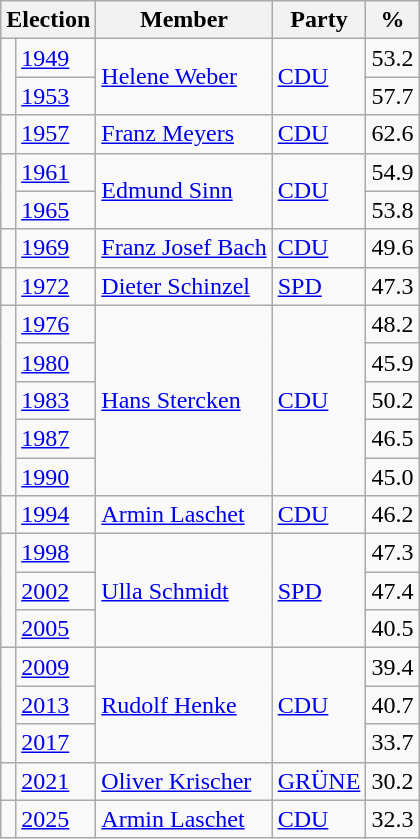<table class=wikitable>
<tr>
<th colspan=2>Election</th>
<th>Member</th>
<th>Party</th>
<th>%</th>
</tr>
<tr>
<td rowspan=2 bgcolor=></td>
<td><a href='#'>1949</a></td>
<td rowspan=2><a href='#'>Helene Weber</a></td>
<td rowspan=2><a href='#'>CDU</a></td>
<td align=right>53.2</td>
</tr>
<tr>
<td><a href='#'>1953</a></td>
<td align=right>57.7</td>
</tr>
<tr>
<td bgcolor=></td>
<td><a href='#'>1957</a></td>
<td><a href='#'>Franz Meyers</a></td>
<td><a href='#'>CDU</a></td>
<td align=right>62.6</td>
</tr>
<tr>
<td rowspan=2 bgcolor=></td>
<td><a href='#'>1961</a></td>
<td rowspan=2><a href='#'>Edmund Sinn</a></td>
<td rowspan=2><a href='#'>CDU</a></td>
<td align=right>54.9</td>
</tr>
<tr>
<td><a href='#'>1965</a></td>
<td align=right>53.8</td>
</tr>
<tr>
<td bgcolor=></td>
<td><a href='#'>1969</a></td>
<td><a href='#'>Franz Josef Bach</a></td>
<td><a href='#'>CDU</a></td>
<td align=right>49.6</td>
</tr>
<tr>
<td bgcolor=></td>
<td><a href='#'>1972</a></td>
<td><a href='#'>Dieter Schinzel</a></td>
<td><a href='#'>SPD</a></td>
<td align=right>47.3</td>
</tr>
<tr>
<td rowspan=5 bgcolor=></td>
<td><a href='#'>1976</a></td>
<td rowspan=5><a href='#'>Hans Stercken</a></td>
<td rowspan=5><a href='#'>CDU</a></td>
<td align=right>48.2</td>
</tr>
<tr>
<td><a href='#'>1980</a></td>
<td align=right>45.9</td>
</tr>
<tr>
<td><a href='#'>1983</a></td>
<td align=right>50.2</td>
</tr>
<tr>
<td><a href='#'>1987</a></td>
<td align=right>46.5</td>
</tr>
<tr>
<td><a href='#'>1990</a></td>
<td align=right>45.0</td>
</tr>
<tr>
<td bgcolor=></td>
<td><a href='#'>1994</a></td>
<td><a href='#'>Armin Laschet</a></td>
<td><a href='#'>CDU</a></td>
<td align=right>46.2</td>
</tr>
<tr>
<td rowspan=3 bgcolor=></td>
<td><a href='#'>1998</a></td>
<td rowspan=3><a href='#'>Ulla Schmidt</a></td>
<td rowspan=3><a href='#'>SPD</a></td>
<td align=right>47.3</td>
</tr>
<tr>
<td><a href='#'>2002</a></td>
<td align=right>47.4</td>
</tr>
<tr>
<td><a href='#'>2005</a></td>
<td align=right>40.5</td>
</tr>
<tr>
<td rowspan=3 bgcolor=></td>
<td><a href='#'>2009</a></td>
<td rowspan=3><a href='#'>Rudolf Henke</a></td>
<td rowspan=3><a href='#'>CDU</a></td>
<td align=right>39.4</td>
</tr>
<tr>
<td><a href='#'>2013</a></td>
<td align=right>40.7</td>
</tr>
<tr>
<td><a href='#'>2017</a></td>
<td align=right>33.7</td>
</tr>
<tr>
<td bgcolor=></td>
<td><a href='#'>2021</a></td>
<td><a href='#'>Oliver Krischer</a></td>
<td><a href='#'>GRÜNE</a></td>
<td align=right>30.2</td>
</tr>
<tr>
<td bgcolor=></td>
<td><a href='#'>2025</a></td>
<td><a href='#'>Armin Laschet</a></td>
<td><a href='#'>CDU</a></td>
<td align=right>32.3</td>
</tr>
</table>
